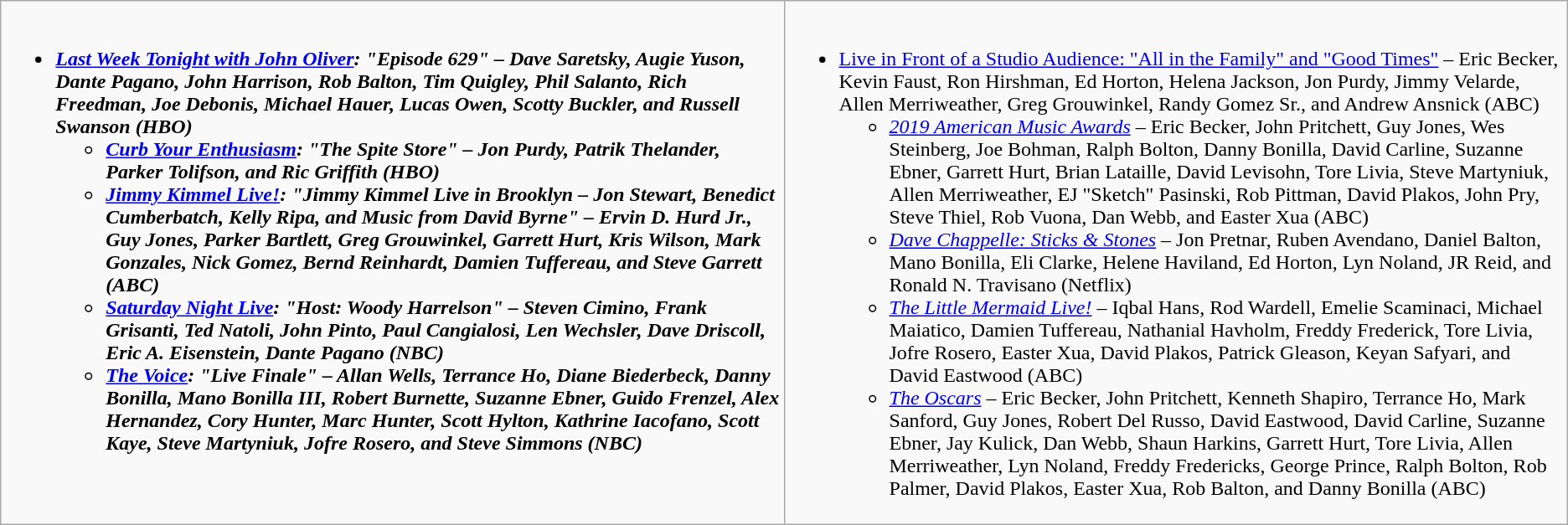<table class="wikitable">
<tr>
<td style="vertical-align:top;" width="50%"><br><ul><li><strong><em><a href='#'>Last Week Tonight with John Oliver</a><em>: "Episode 629" – Dave Saretsky, Augie Yuson, Dante Pagano, John Harrison, Rob Balton, Tim Quigley, Phil Salanto, Rich Freedman, Joe Debonis, Michael Hauer, Lucas Owen, Scotty Buckler, and Russell Swanson (HBO)<strong><ul><li></em><a href='#'>Curb Your Enthusiasm</a><em>: "The Spite Store" – Jon Purdy, Patrik Thelander, Parker Tolifson, and Ric Griffith (HBO)</li><li></em><a href='#'>Jimmy Kimmel Live!</a><em>: "Jimmy Kimmel Live in Brooklyn – Jon Stewart, Benedict Cumberbatch, Kelly Ripa, and Music from David Byrne" – Ervin D. Hurd Jr., Guy Jones, Parker Bartlett, Greg Grouwinkel, Garrett Hurt, Kris Wilson, Mark Gonzales, Nick Gomez, Bernd Reinhardt, Damien Tuffereau, and Steve Garrett (ABC)</li><li></em><a href='#'>Saturday Night Live</a><em>: "Host: Woody Harrelson" – Steven Cimino, Frank Grisanti, Ted Natoli, John Pinto, Paul Cangialosi, Len Wechsler, Dave Driscoll, Eric A. Eisenstein, Dante Pagano (NBC)</li><li></em><a href='#'>The Voice</a><em>: "Live Finale" – Allan Wells, Terrance Ho, Diane Biederbeck, Danny Bonilla, Mano Bonilla III, Robert Burnette, Suzanne Ebner, Guido Frenzel, Alex Hernandez, Cory Hunter, Marc Hunter, Scott Hylton, Kathrine Iacofano, Scott Kaye, Steve Martyniuk, Jofre Rosero, and Steve Simmons (NBC)</li></ul></li></ul></td>
<td style="vertical-align:top;" width="50%"><br><ul><li></em></strong><a href='#'>Live in Front of a Studio Audience: "All in the Family" and "Good Times"</a></em> – Eric Becker, Kevin Faust, Ron Hirshman, Ed Horton, Helena Jackson, Jon Purdy, Jimmy Velarde, Allen Merriweather, Greg Grouwinkel, Randy Gomez Sr., and Andrew Ansnick (ABC)</strong><ul><li><em><a href='#'>2019 American Music Awards</a></em> – Eric Becker, John Pritchett, Guy Jones, Wes Steinberg, Joe Bohman, Ralph Bolton, Danny Bonilla, David Carline, Suzanne Ebner, Garrett Hurt, Brian Lataille, David Levisohn, Tore Livia, Steve Martyniuk, Allen Merriweather, EJ "Sketch" Pasinski, Rob Pittman, David Plakos, John Pry, Steve Thiel, Rob Vuona, Dan Webb, and Easter Xua (ABC)</li><li><em><a href='#'>Dave Chappelle: Sticks & Stones</a></em> – Jon Pretnar, Ruben Avendano, Daniel Balton, Mano Bonilla, Eli Clarke, Helene Haviland, Ed Horton, Lyn Noland, JR Reid, and Ronald N. Travisano (Netflix)</li><li><em><a href='#'>The Little Mermaid Live!</a></em> – Iqbal Hans, Rod Wardell, Emelie Scaminaci, Michael Maiatico, Damien Tuffereau, Nathanial Havholm, Freddy Frederick, Tore Livia, Jofre Rosero, Easter Xua, David Plakos, Patrick Gleason, Keyan Safyari, and David Eastwood (ABC)</li><li><em><a href='#'>The Oscars</a></em> – Eric Becker, John Pritchett, Kenneth Shapiro, Terrance Ho, Mark Sanford, Guy Jones, Robert Del Russo, David Eastwood, David Carline, Suzanne Ebner, Jay Kulick, Dan Webb, Shaun Harkins, Garrett Hurt, Tore Livia, Allen Merriweather, Lyn Noland, Freddy Fredericks, George Prince, Ralph Bolton, Rob Palmer, David Plakos, Easter Xua, Rob Balton, and Danny Bonilla (ABC)</li></ul></li></ul></td>
</tr>
</table>
